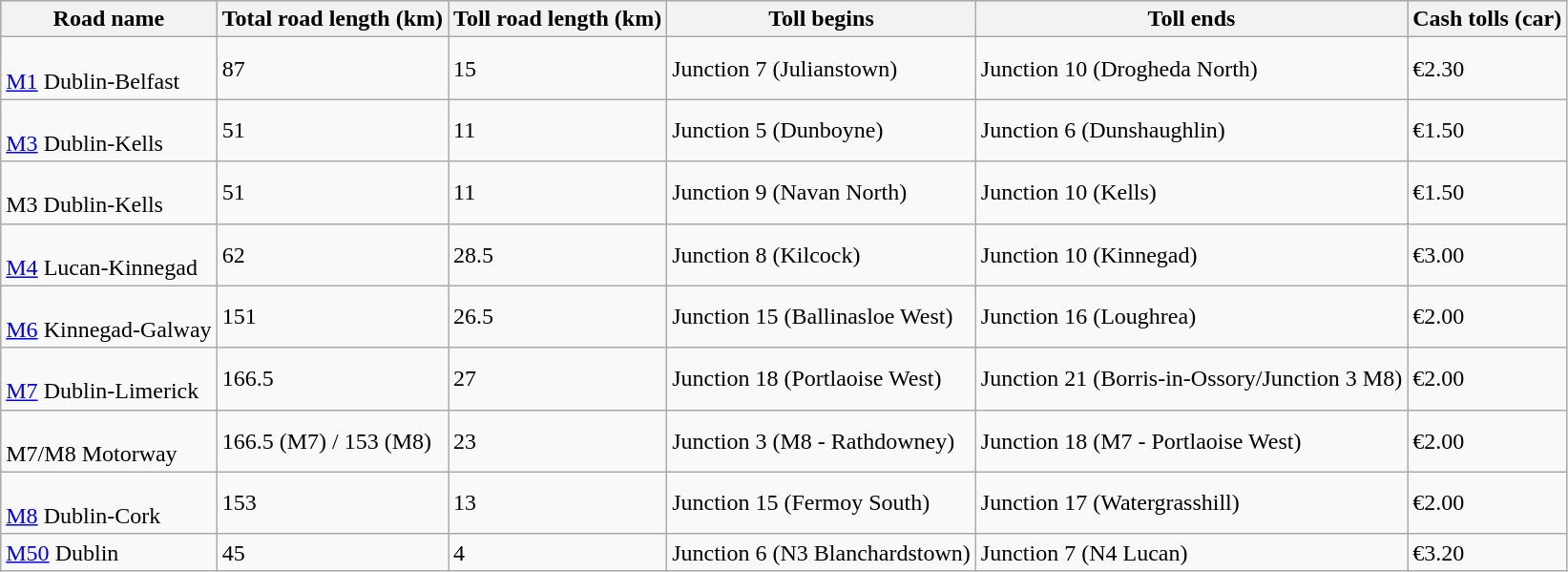<table class="wikitable">
<tr style="background:#c9c9c9;">
<th>Road name</th>
<th>Total road length (km)</th>
<th>Toll road length (km)</th>
<th>Toll begins</th>
<th>Toll ends</th>
<th>Cash tolls (car)</th>
</tr>
<tr>
<td><br><a href='#'>M1</a> Dublin-Belfast</td>
<td>87</td>
<td>15</td>
<td>Junction 7 (Julianstown)</td>
<td>Junction 10 (Drogheda North)</td>
<td>€2.30</td>
</tr>
<tr>
<td><br><a href='#'>M3</a> Dublin-Kells</td>
<td>51</td>
<td>11</td>
<td>Junction 5 (Dunboyne)</td>
<td>Junction 6 (Dunshaughlin)</td>
<td>€1.50</td>
</tr>
<tr>
<td><br>M3 Dublin-Kells</td>
<td>51</td>
<td>11</td>
<td>Junction 9 (Navan North)</td>
<td>Junction 10 (Kells)</td>
<td>€1.50</td>
</tr>
<tr>
<td><br><a href='#'>M4</a> Lucan-Kinnegad</td>
<td>62</td>
<td>28.5</td>
<td>Junction 8 (Kilcock)</td>
<td>Junction 10 (Kinnegad)</td>
<td>€3.00</td>
</tr>
<tr>
<td><br><a href='#'>M6</a> Kinnegad-Galway</td>
<td>151</td>
<td>26.5</td>
<td>Junction 15 (Ballinasloe West)</td>
<td>Junction 16 (Loughrea)</td>
<td>€2.00</td>
</tr>
<tr>
<td><br><a href='#'>M7</a> Dublin-Limerick</td>
<td>166.5</td>
<td>27</td>
<td>Junction 18 (Portlaoise West)</td>
<td>Junction 21 (Borris-in-Ossory/Junction 3 M8)</td>
<td>€2.00</td>
</tr>
<tr>
<td><br> M7/M8 Motorway</td>
<td>166.5 (M7) / 153 (M8)</td>
<td>23</td>
<td>Junction 3 (M8 - Rathdowney)</td>
<td>Junction 18 (M7 - Portlaoise West)</td>
<td>€2.00</td>
</tr>
<tr>
<td><br><a href='#'>M8</a> Dublin-Cork</td>
<td>153</td>
<td>13</td>
<td>Junction 15 (Fermoy South)</td>
<td>Junction 17 (Watergrasshill)</td>
<td>€2.00</td>
</tr>
<tr>
<td> <a href='#'>M50</a> Dublin</td>
<td>45</td>
<td>4</td>
<td>Junction 6 (N3 Blanchardstown)</td>
<td>Junction 7 (N4 Lucan)</td>
<td>€3.20</td>
</tr>
</table>
